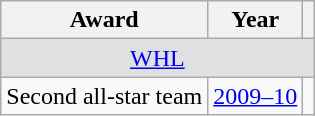<table class="wikitable">
<tr>
<th>Award</th>
<th>Year</th>
<th></th>
</tr>
<tr ALIGN="center" bgcolor="#e0e0e0">
<td colspan="3"><a href='#'>WHL</a></td>
</tr>
<tr>
<td>Second all-star team</td>
<td><a href='#'>2009–10</a></td>
<td></td>
</tr>
</table>
